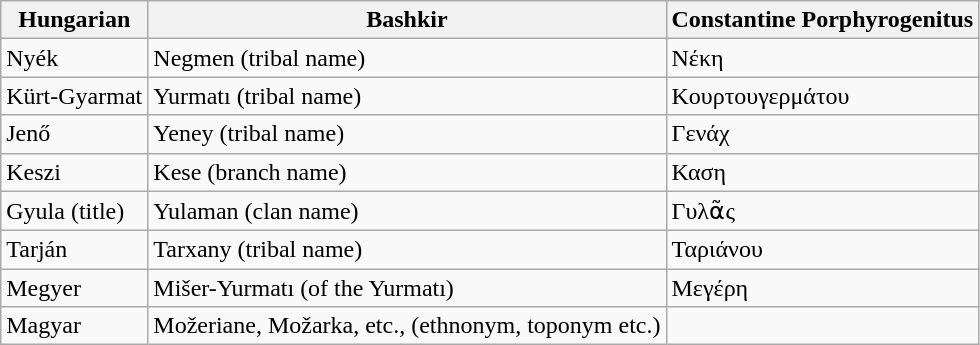<table class="wikitable">
<tr>
<th>Hungarian</th>
<th>Bashkir</th>
<th>Constantine Porphyrogenitus</th>
</tr>
<tr>
<td>Nyék</td>
<td>Negmen (tribal name)</td>
<td>Νέκη</td>
</tr>
<tr>
<td>Kürt-Gyarmat</td>
<td>Yurmatı (tribal name)</td>
<td>Κουρτουγερμάτου</td>
</tr>
<tr>
<td>Jenő</td>
<td>Yeney (tribal name)</td>
<td>Γενάχ</td>
</tr>
<tr>
<td>Keszi</td>
<td>Kese (branch name)</td>
<td>Καση</td>
</tr>
<tr>
<td>Gyula (title)</td>
<td>Yulaman (clan name)</td>
<td>Γυλᾶς</td>
</tr>
<tr>
<td>Tarján</td>
<td>Tarxany (tribal name)</td>
<td>Ταριάνου</td>
</tr>
<tr>
<td>Megyer</td>
<td>Mišer-Yurmatı (of the Yurmatı)</td>
<td>Μεγέρη</td>
</tr>
<tr>
<td>Magyar</td>
<td>Možeriane, Možarka, etc., (ethnonym, toponym etc.)</td>
<td></td>
</tr>
</table>
